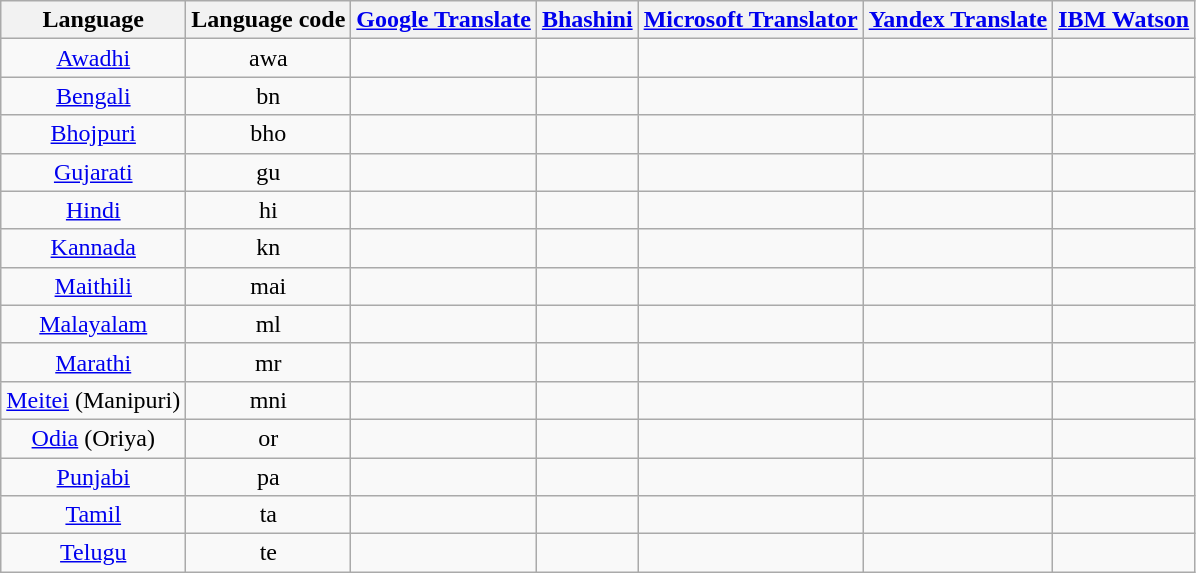<table class="wikitable sortable" style="text-align: center; width: auto; table-layout: fixed;">
<tr>
<th>Language</th>
<th>Language code</th>
<th><a href='#'>Google Translate</a></th>
<th><a href='#'>Bhashini</a></th>
<th><a href='#'>Microsoft Translator</a></th>
<th><a href='#'>Yandex Translate</a></th>
<th><a href='#'>IBM Watson</a></th>
</tr>
<tr>
<td><a href='#'>Awadhi</a></td>
<td>awa</td>
<td></td>
<td></td>
<td></td>
<td></td>
<td></td>
</tr>
<tr>
<td><a href='#'>Bengali</a></td>
<td>bn</td>
<td></td>
<td></td>
<td></td>
<td></td>
<td></td>
</tr>
<tr>
<td><a href='#'>Bhojpuri</a></td>
<td>bho</td>
<td></td>
<td></td>
<td></td>
<td></td>
<td></td>
</tr>
<tr>
<td><a href='#'>Gujarati</a></td>
<td>gu</td>
<td></td>
<td></td>
<td></td>
<td></td>
<td></td>
</tr>
<tr>
<td><a href='#'>Hindi</a></td>
<td>hi</td>
<td></td>
<td></td>
<td></td>
<td></td>
<td></td>
</tr>
<tr>
<td><a href='#'>Kannada</a></td>
<td>kn</td>
<td></td>
<td></td>
<td></td>
<td></td>
<td></td>
</tr>
<tr>
<td><a href='#'>Maithili</a></td>
<td>mai</td>
<td></td>
<td></td>
<td></td>
<td></td>
<td></td>
</tr>
<tr>
<td><a href='#'>Malayalam</a></td>
<td>ml</td>
<td></td>
<td></td>
<td></td>
<td></td>
<td></td>
</tr>
<tr>
<td><a href='#'>Marathi</a></td>
<td>mr</td>
<td></td>
<td></td>
<td></td>
<td></td>
<td></td>
</tr>
<tr>
<td><a href='#'>Meitei</a> (Manipuri)</td>
<td>mni </td>
<td></td>
<td></td>
<td></td>
<td></td>
<td></td>
</tr>
<tr>
<td><a href='#'>Odia</a> (Oriya)</td>
<td>or</td>
<td></td>
<td></td>
<td></td>
<td></td>
<td></td>
</tr>
<tr>
<td><a href='#'>Punjabi</a></td>
<td>pa</td>
<td></td>
<td></td>
<td></td>
<td></td>
<td></td>
</tr>
<tr>
<td><a href='#'>Tamil</a></td>
<td>ta</td>
<td></td>
<td></td>
<td></td>
<td></td>
<td></td>
</tr>
<tr>
<td><a href='#'>Telugu</a></td>
<td>te</td>
<td></td>
<td></td>
<td></td>
<td></td>
<td></td>
</tr>
</table>
